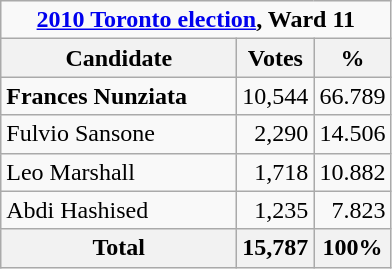<table class="wikitable" style="margin-bottom:0;">
<tr>
<td Colspan="3" align="center"><strong><a href='#'>2010 Toronto election</a>, Ward 11</strong></td>
</tr>
<tr>
<th bgcolor="#DDDDFF" width="150px">Candidate</th>
<th bgcolor="#DDDDFF">Votes</th>
<th bgcolor="#DDDDFF">%</th>
</tr>
<tr>
<td><strong>Frances Nunziata</strong></td>
<td align=right>10,544</td>
<td align=right>66.789</td>
</tr>
<tr>
<td>Fulvio Sansone</td>
<td align=right>2,290</td>
<td align=right>14.506</td>
</tr>
<tr>
<td>Leo Marshall</td>
<td align=right>1,718</td>
<td align=right>10.882</td>
</tr>
<tr>
<td>Abdi Hashised</td>
<td align=right>1,235</td>
<td align=right>7.823</td>
</tr>
<tr>
<th>Total</th>
<th align=right>15,787</th>
<th align=right>100%</th>
</tr>
</table>
